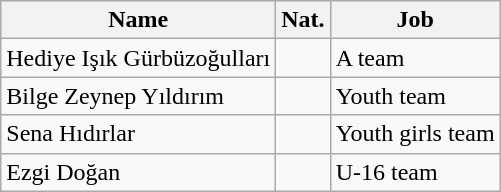<table class="wikitable">
<tr>
<th>Name</th>
<th>Nat.</th>
<th>Job</th>
</tr>
<tr>
<td>Hediye Işık Gürbüzoğulları</td>
<td></td>
<td>A team</td>
</tr>
<tr>
<td>Bilge Zeynep Yıldırım</td>
<td></td>
<td>Youth team</td>
</tr>
<tr>
<td>Sena Hıdırlar</td>
<td></td>
<td>Youth girls team</td>
</tr>
<tr>
<td>Ezgi Doğan</td>
<td></td>
<td>U-16 team</td>
</tr>
</table>
